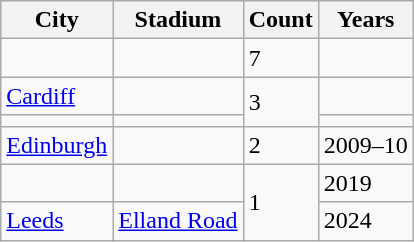<table class="wikitable" style="text-align: left;">
<tr>
<th>City</th>
<th>Stadium</th>
<th>Count</th>
<th>Years</th>
</tr>
<tr>
<td align=left></td>
<td></td>
<td>7</td>
<td></td>
</tr>
<tr>
<td align=left> <a href='#'>Cardiff</a></td>
<td></td>
<td rowspan=2>3</td>
<td></td>
</tr>
<tr>
<td align=left></td>
<td></td>
<td></td>
</tr>
<tr>
<td align=left> <a href='#'>Edinburgh</a></td>
<td></td>
<td>2</td>
<td>2009–10</td>
</tr>
<tr>
<td align=left></td>
<td></td>
<td Rowspan=2>1</td>
<td>2019</td>
</tr>
<tr>
<td align=left> <a href='#'>Leeds</a></td>
<td><a href='#'>Elland Road</a></td>
<td>2024</td>
</tr>
</table>
